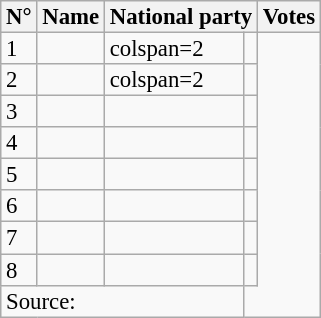<table class="wikitable sortable" style="font-size:95%;line-height:14px;">
<tr>
<th>N°</th>
<th>Name</th>
<th colspan="2">National party</th>
<th>Votes</th>
</tr>
<tr>
<td>1</td>
<td></td>
<td>colspan=2 </td>
<td></td>
</tr>
<tr>
<td>2</td>
<td></td>
<td>colspan=2 </td>
<td></td>
</tr>
<tr>
<td>3</td>
<td></td>
<td></td>
<td></td>
</tr>
<tr>
<td>4</td>
<td></td>
<td></td>
<td></td>
</tr>
<tr>
<td>5</td>
<td></td>
<td></td>
<td></td>
</tr>
<tr>
<td>6</td>
<td></td>
<td></td>
<td></td>
</tr>
<tr>
<td>7</td>
<td></td>
<td></td>
<td></td>
</tr>
<tr>
<td>8</td>
<td></td>
<td></td>
<td></td>
</tr>
<tr>
<td colspan="3">Source: </td>
</tr>
</table>
